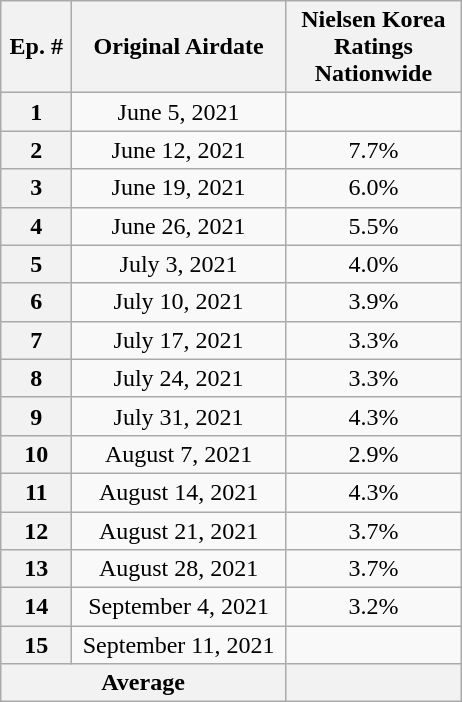<table class="wikitable" style="text-align:center">
<tr>
<th rowspan="1" style="width:40px">Ep. #</th>
<th style="width:135px">Original Airdate</th>
<th width="110">Nielsen Korea Ratings Nationwide<br></th>
</tr>
<tr>
<th>1</th>
<td>June 5, 2021</td>
<td></td>
</tr>
<tr>
<th>2</th>
<td>June 12, 2021</td>
<td>7.7%</td>
</tr>
<tr>
<th>3</th>
<td>June 19, 2021</td>
<td>6.0%</td>
</tr>
<tr>
<th>4</th>
<td>June 26, 2021</td>
<td>5.5%</td>
</tr>
<tr>
<th>5</th>
<td>July 3, 2021</td>
<td>4.0%</td>
</tr>
<tr>
<th>6</th>
<td>July 10, 2021</td>
<td>3.9%</td>
</tr>
<tr>
<th>7</th>
<td>July 17, 2021</td>
<td>3.3%</td>
</tr>
<tr>
<th>8</th>
<td>July 24, 2021</td>
<td>3.3%</td>
</tr>
<tr>
<th>9</th>
<td>July 31, 2021</td>
<td>4.3%</td>
</tr>
<tr>
<th>10</th>
<td>August 7, 2021</td>
<td>2.9%</td>
</tr>
<tr>
<th>11</th>
<td>August 14, 2021</td>
<td>4.3%</td>
</tr>
<tr>
<th>12</th>
<td>August 21, 2021</td>
<td>3.7%</td>
</tr>
<tr>
<th>13</th>
<td>August 28, 2021</td>
<td>3.7%</td>
</tr>
<tr>
<th>14</th>
<td>September 4, 2021</td>
<td>3.2%</td>
</tr>
<tr>
<th>15</th>
<td>September 11, 2021</td>
<td></td>
</tr>
<tr>
<th colspan="2">Average</th>
<th></th>
</tr>
</table>
